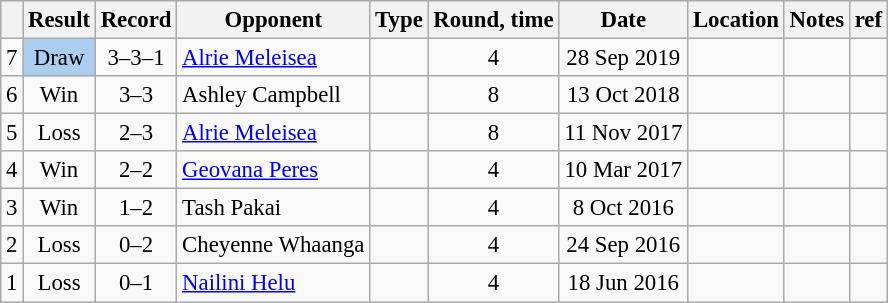<table class="wikitable" style="text-align:center; font-size:95%">
<tr>
<th></th>
<th>Result</th>
<th>Record</th>
<th>Opponent</th>
<th>Type</th>
<th>Round, time</th>
<th>Date</th>
<th>Location</th>
<th>Notes</th>
<th>ref</th>
</tr>
<tr>
<td>7</td>
<td style="background:#abcdef;">Draw</td>
<td>3–3–1</td>
<td style="text-align:left;"> <a href='#'>Alrie Meleisea</a></td>
<td></td>
<td>4</td>
<td>28 Sep 2019</td>
<td style="text-align:left;"> </td>
<td></td>
<td></td>
</tr>
<tr>
<td>6</td>
<td>Win</td>
<td>3–3</td>
<td style="text-align:left;"> Ashley Campbell</td>
<td></td>
<td>8</td>
<td>13 Oct 2018</td>
<td style="text-align:left;"> </td>
<td style="text-align:left;"></td>
<td></td>
</tr>
<tr>
<td>5</td>
<td>Loss</td>
<td>2–3</td>
<td style="text-align:left;"> <a href='#'>Alrie Meleisea</a></td>
<td></td>
<td>8</td>
<td>11 Nov 2017</td>
<td style="text-align:left;"> </td>
<td style="text-align:left;"></td>
<td></td>
</tr>
<tr>
<td>4</td>
<td>Win</td>
<td>2–2</td>
<td style="text-align:left;"> <a href='#'>Geovana Peres</a></td>
<td></td>
<td>4</td>
<td>10 Mar 2017</td>
<td style="text-align:left;"> </td>
<td style="text-align:left;"></td>
<td></td>
</tr>
<tr>
<td>3</td>
<td>Win</td>
<td>1–2</td>
<td style="text-align:left;"> Tash Pakai</td>
<td></td>
<td>4</td>
<td>8 Oct 2016</td>
<td style="text-align:left;"> </td>
<td></td>
<td></td>
</tr>
<tr>
<td>2</td>
<td>Loss</td>
<td>0–2</td>
<td style="text-align:left;"> Cheyenne Whaanga</td>
<td></td>
<td>4</td>
<td>24 Sep 2016</td>
<td style="text-align:left;"> </td>
<td style="text-align:left;"></td>
<td></td>
</tr>
<tr>
<td>1</td>
<td>Loss</td>
<td>0–1</td>
<td style="text-align:left;"> <a href='#'>Nailini Helu</a></td>
<td></td>
<td>4</td>
<td>18 Jun 2016</td>
<td style="text-align:left;"> </td>
<td></td>
<td></td>
</tr>
</table>
